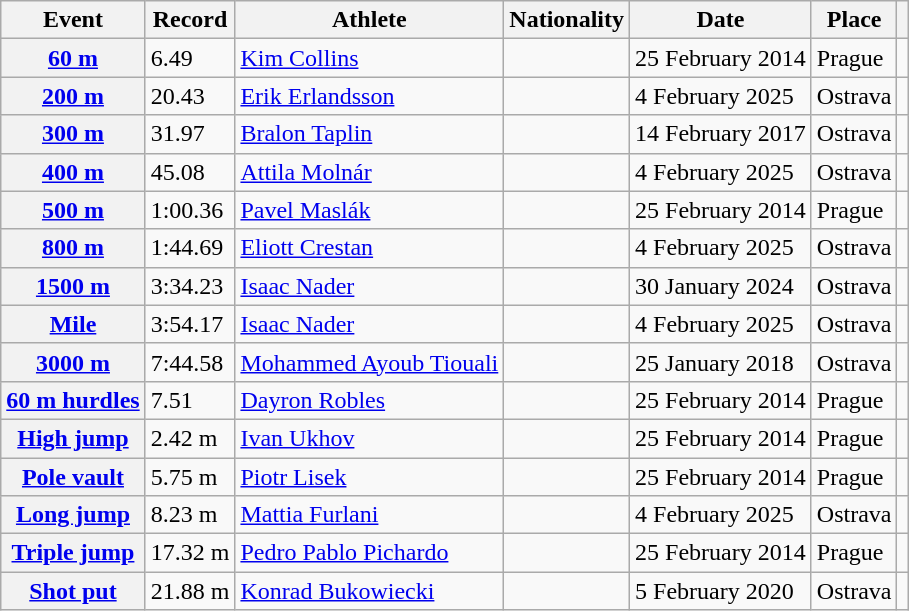<table class="wikitable plainrowheaders sticky-header">
<tr>
<th scope="col">Event</th>
<th scope="col">Record</th>
<th scope="col">Athlete</th>
<th scope="col">Nationality</th>
<th scope="col">Date</th>
<th scope="col">Place</th>
<th scope="col"></th>
</tr>
<tr>
<th scope="row"><a href='#'>60 m</a></th>
<td>6.49</td>
<td><a href='#'>Kim Collins</a></td>
<td></td>
<td>25 February 2014</td>
<td>Prague</td>
<td></td>
</tr>
<tr>
<th scope="row"><a href='#'>200 m</a></th>
<td>20.43</td>
<td><a href='#'>Erik Erlandsson</a></td>
<td></td>
<td>4 February 2025</td>
<td>Ostrava</td>
<td></td>
</tr>
<tr>
<th scope="row"><a href='#'>300 m</a></th>
<td>31.97</td>
<td><a href='#'>Bralon Taplin</a></td>
<td></td>
<td>14 February 2017</td>
<td>Ostrava</td>
<td></td>
</tr>
<tr>
<th scope="row"><a href='#'>400 m</a></th>
<td>45.08</td>
<td><a href='#'>Attila Molnár</a></td>
<td></td>
<td>4 February 2025</td>
<td>Ostrava</td>
<td></td>
</tr>
<tr>
<th scope="row"><a href='#'>500 m</a></th>
<td>1:00.36</td>
<td><a href='#'>Pavel Maslák</a></td>
<td></td>
<td>25 February 2014</td>
<td>Prague</td>
<td></td>
</tr>
<tr>
<th scope="row"><a href='#'>800 m</a></th>
<td>1:44.69</td>
<td><a href='#'>Eliott Crestan</a></td>
<td></td>
<td>4 February 2025</td>
<td>Ostrava</td>
<td></td>
</tr>
<tr>
<th scope="row"><a href='#'>1500 m</a></th>
<td>3:34.23</td>
<td><a href='#'>Isaac Nader</a></td>
<td></td>
<td>30 January 2024</td>
<td>Ostrava</td>
<td></td>
</tr>
<tr>
<th scope="row"><a href='#'>Mile</a></th>
<td>3:54.17</td>
<td><a href='#'>Isaac Nader</a></td>
<td></td>
<td>4 February 2025</td>
<td>Ostrava</td>
<td></td>
</tr>
<tr>
<th scope="row"><a href='#'>3000 m</a></th>
<td>7:44.58</td>
<td><a href='#'>Mohammed Ayoub Tiouali</a></td>
<td></td>
<td>25 January 2018</td>
<td>Ostrava</td>
<td></td>
</tr>
<tr>
<th scope="row"><a href='#'>60 m hurdles</a></th>
<td>7.51</td>
<td><a href='#'>Dayron Robles</a></td>
<td></td>
<td>25 February 2014</td>
<td>Prague</td>
<td></td>
</tr>
<tr>
<th scope="row"><a href='#'>High jump</a></th>
<td>2.42 m</td>
<td><a href='#'>Ivan Ukhov</a></td>
<td></td>
<td>25 February 2014</td>
<td>Prague</td>
<td></td>
</tr>
<tr>
<th scope="row"><a href='#'>Pole vault</a></th>
<td>5.75 m</td>
<td><a href='#'>Piotr Lisek</a></td>
<td></td>
<td>25 February 2014</td>
<td>Prague</td>
<td></td>
</tr>
<tr>
<th scope="row"><a href='#'>Long jump</a></th>
<td>8.23 m</td>
<td><a href='#'>Mattia Furlani</a></td>
<td></td>
<td>4 February 2025</td>
<td>Ostrava</td>
<td></td>
</tr>
<tr>
<th scope="row"><a href='#'>Triple jump</a></th>
<td>17.32 m</td>
<td><a href='#'>Pedro Pablo Pichardo</a></td>
<td></td>
<td>25 February 2014</td>
<td>Prague</td>
<td></td>
</tr>
<tr>
<th scope="row"><a href='#'>Shot put</a></th>
<td>21.88 m</td>
<td><a href='#'>Konrad Bukowiecki</a></td>
<td></td>
<td>5 February 2020</td>
<td>Ostrava</td>
<td></td>
</tr>
</table>
